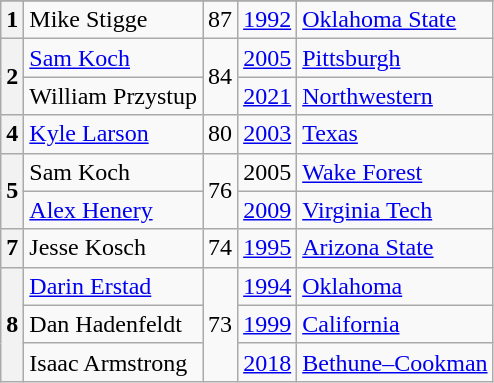<table class=wikitable>
<tr>
</tr>
<tr>
<th>1</th>
<td>Mike Stigge</td>
<td>87</td>
<td><a href='#'>1992</a></td>
<td><a href='#'>Oklahoma State</a></td>
</tr>
<tr>
<th rowspan=2>2</th>
<td><a href='#'>Sam Koch</a></td>
<td rowspan=2>84</td>
<td><a href='#'>2005</a></td>
<td><a href='#'>Pittsburgh</a></td>
</tr>
<tr>
<td>William Przystup</td>
<td><a href='#'>2021</a></td>
<td><a href='#'>Northwestern</a></td>
</tr>
<tr>
<th>4</th>
<td><a href='#'>Kyle Larson</a></td>
<td>80</td>
<td><a href='#'>2003</a></td>
<td><a href='#'>Texas</a></td>
</tr>
<tr>
<th rowspan=2>5</th>
<td>Sam Koch</td>
<td rowspan=2>76</td>
<td>2005</td>
<td><a href='#'>Wake Forest</a></td>
</tr>
<tr>
<td><a href='#'>Alex Henery</a></td>
<td><a href='#'>2009</a></td>
<td><a href='#'>Virginia Tech</a></td>
</tr>
<tr>
<th>7</th>
<td>Jesse Kosch</td>
<td>74</td>
<td><a href='#'>1995</a></td>
<td><a href='#'>Arizona State</a></td>
</tr>
<tr>
<th rowspan=3>8</th>
<td><a href='#'>Darin Erstad</a></td>
<td rowspan=3>73</td>
<td><a href='#'>1994</a></td>
<td><a href='#'>Oklahoma</a></td>
</tr>
<tr>
<td>Dan Hadenfeldt</td>
<td><a href='#'>1999</a></td>
<td><a href='#'>California</a></td>
</tr>
<tr>
<td>Isaac Armstrong</td>
<td><a href='#'>2018</a></td>
<td><a href='#'>Bethune–Cookman</a></td>
</tr>
</table>
